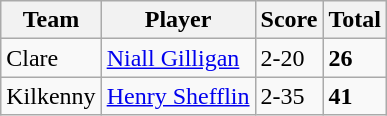<table class="wikitable">
<tr>
<th>Team</th>
<th>Player</th>
<th>Score</th>
<th>Total</th>
</tr>
<tr>
<td>Clare</td>
<td><a href='#'>Niall Gilligan</a></td>
<td>2-20</td>
<td><strong>26</strong></td>
</tr>
<tr>
<td>Kilkenny</td>
<td><a href='#'>Henry Shefflin</a></td>
<td>2-35</td>
<td><strong>41</strong></td>
</tr>
</table>
